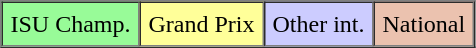<table border=1 cellpadding=5 cellspacing=0>
<tr>
<td bgcolor=98FB98>ISU Champ.</td>
<td bgcolor=FFFF99>Grand Prix</td>
<td bgcolor=#CCCCFF>Other int.</td>
<td bgcolor=#EBC2AF>National</td>
</tr>
</table>
